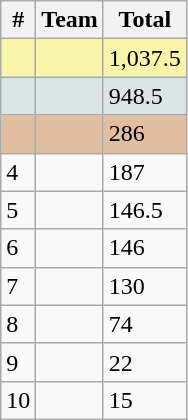<table class="wikitable">
<tr>
<th>#</th>
<th>Team</th>
<th>Total</th>
</tr>
<tr>
<td bgcolor=#f7f6a8></td>
<td bgcolor=#f7f6a8></td>
<td bgcolor=#f7f6a8>1,037.5</td>
</tr>
<tr>
<td bgcolor=#dce5e5></td>
<td bgcolor=#dce5e5></td>
<td bgcolor=#dce5e5>948.5</td>
</tr>
<tr>
<td bgcolor=#dfbf9f></td>
<td bgcolor=#dfbf9f></td>
<td bgcolor=#dfbf9f>286</td>
</tr>
<tr>
<td>4</td>
<td></td>
<td>187</td>
</tr>
<tr>
<td>5</td>
<td></td>
<td>146.5</td>
</tr>
<tr>
<td>6</td>
<td></td>
<td>146</td>
</tr>
<tr>
<td>7</td>
<td></td>
<td>130</td>
</tr>
<tr>
<td>8</td>
<td></td>
<td>74</td>
</tr>
<tr>
<td>9</td>
<td></td>
<td>22</td>
</tr>
<tr>
<td>10</td>
<td><strong></strong></td>
<td>15</td>
</tr>
</table>
